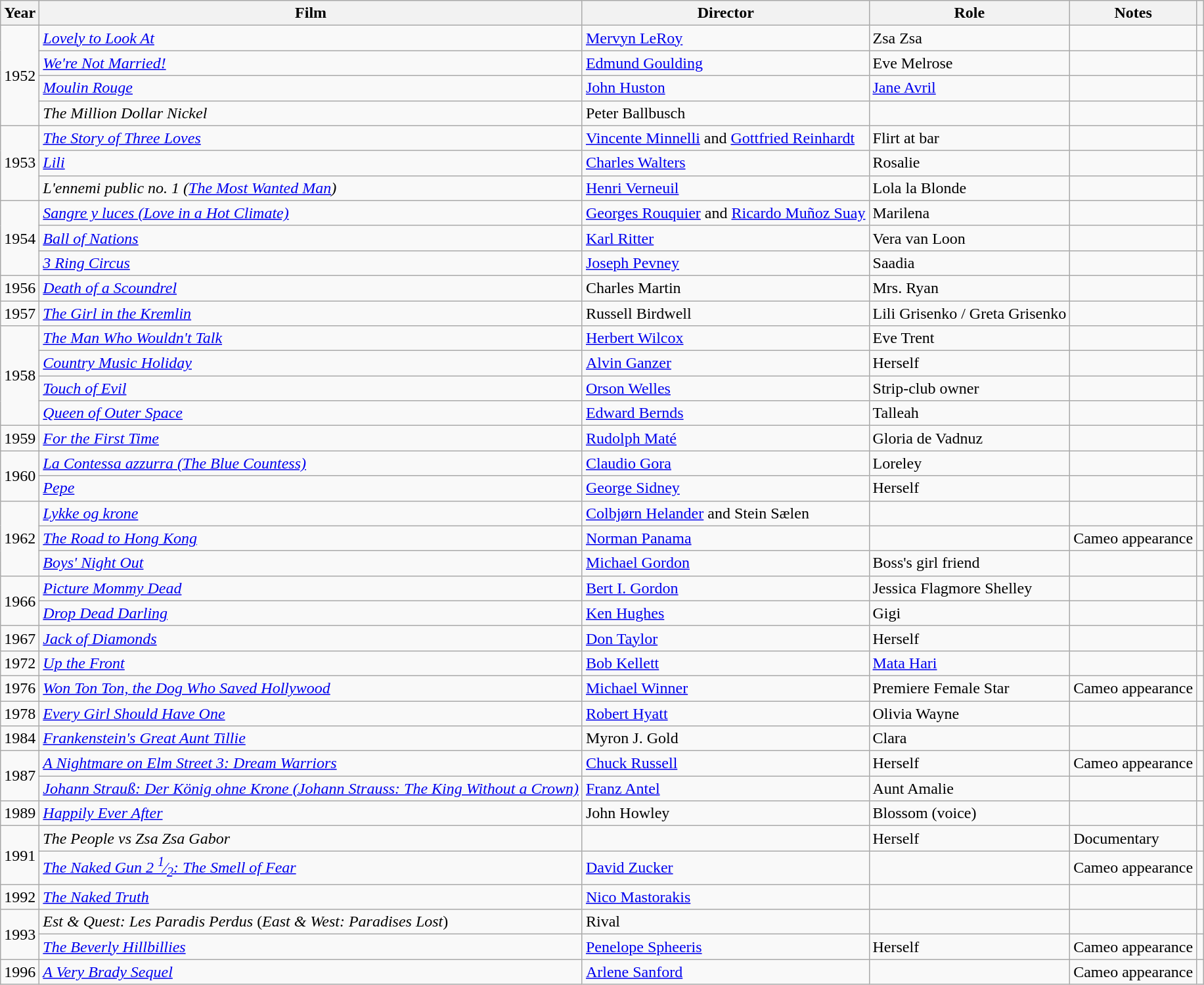<table class="wikitable">
<tr>
<th>Year</th>
<th>Film</th>
<th>Director</th>
<th>Role</th>
<th>Notes</th>
<th></th>
</tr>
<tr>
<td rowspan="4">1952</td>
<td><em><a href='#'>Lovely to Look At</a></em></td>
<td><a href='#'>Mervyn LeRoy</a></td>
<td>Zsa Zsa</td>
<td></td>
<td></td>
</tr>
<tr>
<td><em><a href='#'>We're Not Married!</a></em></td>
<td><a href='#'>Edmund Goulding</a></td>
<td>Eve Melrose</td>
<td></td>
<td></td>
</tr>
<tr>
<td><em><a href='#'>Moulin Rouge</a></em></td>
<td><a href='#'>John Huston</a></td>
<td><a href='#'>Jane Avril</a></td>
<td></td>
<td></td>
</tr>
<tr>
<td><em>The Million Dollar Nickel</em></td>
<td>Peter Ballbusch</td>
<td></td>
<td></td>
<td></td>
</tr>
<tr>
<td rowspan="3">1953</td>
<td><em><a href='#'>The Story of Three Loves</a></em></td>
<td><a href='#'>Vincente Minnelli</a> and <a href='#'>Gottfried Reinhardt</a></td>
<td>Flirt at bar</td>
<td></td>
<td></td>
</tr>
<tr>
<td><em><a href='#'>Lili</a></em></td>
<td><a href='#'>Charles Walters</a></td>
<td>Rosalie</td>
<td></td>
<td></td>
</tr>
<tr>
<td><em>L'ennemi public no. 1 (<a href='#'>The Most Wanted Man</a>)</em></td>
<td><a href='#'>Henri Verneuil</a></td>
<td>Lola la Blonde</td>
<td></td>
<td></td>
</tr>
<tr>
<td rowspan="3">1954</td>
<td><a href='#'><em>Sangre y luces (Love in a Hot Climate)</em></a></td>
<td><a href='#'>Georges Rouquier</a> and <a href='#'>Ricardo Muñoz Suay</a></td>
<td>Marilena</td>
<td></td>
<td></td>
</tr>
<tr>
<td><em><a href='#'>Ball of Nations</a></em></td>
<td><a href='#'>Karl Ritter</a></td>
<td>Vera van Loon</td>
<td></td>
<td></td>
</tr>
<tr>
<td><em><a href='#'>3 Ring Circus</a></em></td>
<td><a href='#'>Joseph Pevney</a></td>
<td>Saadia</td>
<td></td>
<td></td>
</tr>
<tr>
<td rowspan="1">1956</td>
<td><em><a href='#'>Death of a Scoundrel</a></em></td>
<td>Charles Martin</td>
<td>Mrs. Ryan</td>
<td></td>
<td></td>
</tr>
<tr>
<td rowspan="1">1957</td>
<td><em><a href='#'>The Girl in the Kremlin</a></em></td>
<td>Russell Birdwell</td>
<td>Lili Grisenko / Greta Grisenko</td>
<td></td>
<td></td>
</tr>
<tr>
<td rowspan="4">1958</td>
<td><em><a href='#'>The Man Who Wouldn't Talk</a></em></td>
<td><a href='#'>Herbert Wilcox</a></td>
<td>Eve Trent</td>
<td></td>
<td></td>
</tr>
<tr>
<td><em><a href='#'>Country Music Holiday</a></em></td>
<td><a href='#'>Alvin Ganzer</a></td>
<td>Herself</td>
<td></td>
<td></td>
</tr>
<tr>
<td><em><a href='#'>Touch of Evil</a></em></td>
<td><a href='#'>Orson Welles</a></td>
<td>Strip-club owner</td>
<td></td>
<td></td>
</tr>
<tr>
<td><em><a href='#'>Queen of Outer Space</a></em></td>
<td><a href='#'>Edward Bernds</a></td>
<td>Talleah</td>
<td></td>
<td></td>
</tr>
<tr>
<td>1959</td>
<td><em><a href='#'>For the First Time</a></em></td>
<td><a href='#'>Rudolph Maté</a></td>
<td>Gloria de Vadnuz</td>
<td></td>
<td></td>
</tr>
<tr>
<td rowspan="2">1960</td>
<td><em><a href='#'>La Contessa azzurra (The Blue Countess)</a></em></td>
<td><a href='#'>Claudio Gora</a></td>
<td>Loreley</td>
<td></td>
<td></td>
</tr>
<tr>
<td><em><a href='#'>Pepe</a></em></td>
<td><a href='#'>George Sidney</a></td>
<td>Herself</td>
<td></td>
<td></td>
</tr>
<tr>
<td rowspan="3">1962</td>
<td><em><a href='#'>Lykke og krone</a></em></td>
<td><a href='#'>Colbjørn Helander</a> and Stein Sælen</td>
<td></td>
<td></td>
<td></td>
</tr>
<tr>
<td><em><a href='#'>The Road to Hong Kong</a></em></td>
<td><a href='#'>Norman Panama</a></td>
<td></td>
<td>Cameo appearance</td>
<td></td>
</tr>
<tr>
<td><em><a href='#'>Boys' Night Out</a></em></td>
<td><a href='#'>Michael Gordon</a></td>
<td>Boss's girl friend</td>
<td></td>
<td></td>
</tr>
<tr>
<td rowspan="2">1966</td>
<td><em><a href='#'>Picture Mommy Dead</a></em></td>
<td><a href='#'>Bert I. Gordon</a></td>
<td>Jessica Flagmore Shelley</td>
<td></td>
<td></td>
</tr>
<tr>
<td><em><a href='#'>Drop Dead Darling</a></em></td>
<td><a href='#'>Ken Hughes</a></td>
<td>Gigi</td>
<td></td>
<td></td>
</tr>
<tr>
<td>1967</td>
<td><em><a href='#'>Jack of Diamonds</a></em></td>
<td><a href='#'>Don Taylor</a></td>
<td>Herself</td>
<td></td>
<td></td>
</tr>
<tr>
<td>1972</td>
<td><em><a href='#'>Up the Front</a></em></td>
<td><a href='#'>Bob Kellett</a></td>
<td><a href='#'>Mata Hari</a></td>
<td></td>
<td></td>
</tr>
<tr>
<td>1976</td>
<td><em><a href='#'>Won Ton Ton, the Dog Who Saved Hollywood</a></em></td>
<td><a href='#'>Michael Winner</a></td>
<td>Premiere Female Star</td>
<td>Cameo appearance</td>
<td></td>
</tr>
<tr>
<td>1978</td>
<td><em><a href='#'>Every Girl Should Have One</a></em></td>
<td><a href='#'>Robert Hyatt</a></td>
<td>Olivia Wayne</td>
<td></td>
<td></td>
</tr>
<tr>
<td>1984</td>
<td><em><a href='#'>Frankenstein's Great Aunt Tillie</a></em></td>
<td>Myron J. Gold</td>
<td>Clara</td>
<td></td>
<td></td>
</tr>
<tr>
<td rowspan="2">1987</td>
<td><em><a href='#'>A Nightmare on Elm Street 3: Dream Warriors</a></em></td>
<td><a href='#'>Chuck Russell</a></td>
<td>Herself</td>
<td>Cameo appearance</td>
<td></td>
</tr>
<tr>
<td><em><a href='#'>Johann Strauß: Der König ohne Krone (Johann Strauss: The King Without a Crown)</a></em></td>
<td><a href='#'>Franz Antel</a></td>
<td>Aunt Amalie</td>
<td></td>
<td></td>
</tr>
<tr>
<td>1989</td>
<td><em><a href='#'>Happily Ever After</a></em></td>
<td>John Howley</td>
<td>Blossom (voice)</td>
<td></td>
<td></td>
</tr>
<tr>
<td rowspan="2">1991</td>
<td><em>The People vs Zsa Zsa Gabor</em></td>
<td></td>
<td>Herself</td>
<td>Documentary</td>
<td></td>
</tr>
<tr>
<td><em><a href='#'>The Naked Gun 2 <sup>1</sup>⁄<sub>2</sub>: The Smell of Fear</a></em></td>
<td><a href='#'>David Zucker</a></td>
<td></td>
<td>Cameo appearance</td>
<td></td>
</tr>
<tr>
<td>1992</td>
<td><em><a href='#'>The Naked Truth</a></em></td>
<td><a href='#'>Nico Mastorakis</a></td>
<td></td>
<td></td>
<td></td>
</tr>
<tr>
<td rowspan="2">1993</td>
<td><em>Est & Quest: Les Paradis Perdus</em> (<em>East & West: Paradises Lost</em>)</td>
<td>Rival</td>
<td></td>
<td></td>
<td></td>
</tr>
<tr>
<td><em><a href='#'>The Beverly Hillbillies</a></em></td>
<td><a href='#'>Penelope Spheeris</a></td>
<td>Herself</td>
<td>Cameo appearance</td>
<td></td>
</tr>
<tr>
<td>1996</td>
<td><em><a href='#'>A Very Brady Sequel</a></em></td>
<td><a href='#'>Arlene Sanford</a></td>
<td></td>
<td>Cameo appearance</td>
<td></td>
</tr>
</table>
